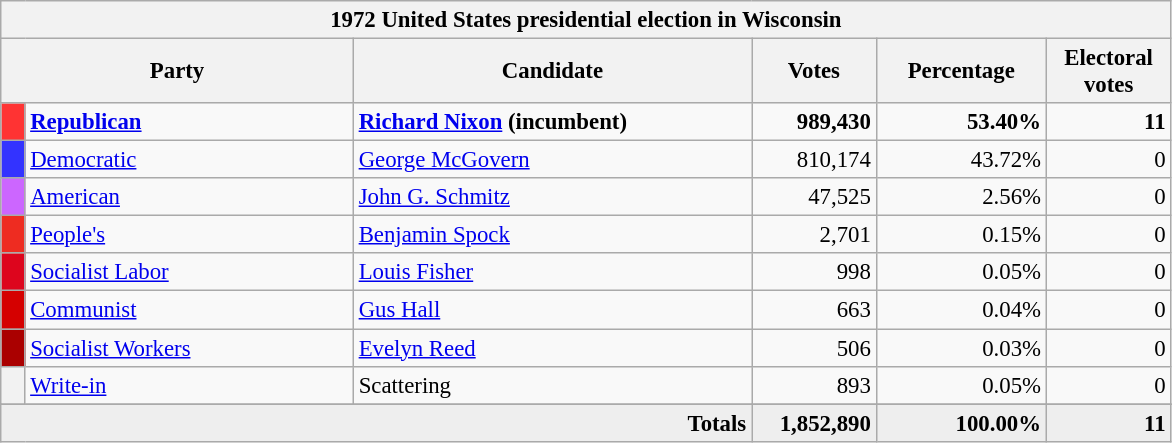<table class="wikitable nowrap" style="font-size: 95%;">
<tr>
<th colspan="6">1972 United States presidential election in Wisconsin</th>
</tr>
<tr>
<th colspan="2" style="width: 15em">Party</th>
<th style="width: 17em">Candidate</th>
<th style="width: 5em">Votes</th>
<th style="width: 7em">Percentage</th>
<th style="width: 5em">Electoral votes</th>
</tr>
<tr>
<th style="background:#f33; width:3px;"></th>
<td style="width: 130px"><strong><a href='#'>Republican</a></strong></td>
<td><strong><a href='#'>Richard Nixon</a> (incumbent)</strong></td>
<td style="text-align:right;"><strong>989,430</strong></td>
<td style="text-align:right;"><strong>53.40%</strong></td>
<td style="text-align:right;"><strong>11</strong></td>
</tr>
<tr>
<th style="background:#33f; width:3px;"></th>
<td style="width: 130px"><a href='#'>Democratic</a></td>
<td><a href='#'>George McGovern</a></td>
<td style="text-align:right;">810,174</td>
<td style="text-align:right;">43.72%</td>
<td style="text-align:right;">0</td>
</tr>
<tr>
<th style="background:#CC66FF; width:3px;"></th>
<td style="width: 130px"><a href='#'>American</a></td>
<td><a href='#'>John G. Schmitz</a></td>
<td style="text-align:right;">47,525</td>
<td style="text-align:right;">2.56%</td>
<td style="text-align:right;">0</td>
</tr>
<tr>
<th style="background:#EE2C21; width:3px;"></th>
<td style="width: 130px"><a href='#'>People's</a></td>
<td><a href='#'>Benjamin Spock</a></td>
<td style="text-align:right;">2,701</td>
<td style="text-align:right;">0.15%</td>
<td style="text-align:right;">0</td>
</tr>
<tr>
<th style="background-color:#DD051D; width: 3px"></th>
<td style="width: 130px"><a href='#'>Socialist Labor</a></td>
<td><a href='#'>Louis Fisher</a></td>
<td style="text-align:right;">998</td>
<td style="text-align:right;">0.05%</td>
<td style="text-align:right;">0</td>
</tr>
<tr>
<th style="background:#D50000; width:3px;"></th>
<td style="width: 130px"><a href='#'>Communist</a></td>
<td><a href='#'>Gus Hall</a></td>
<td style="text-align:right;">663</td>
<td style="text-align:right;">0.04%</td>
<td style="text-align:right;">0</td>
</tr>
<tr>
<th style="background-color:#AA0000; width: 3px"></th>
<td style="width: 130px"><a href='#'>Socialist Workers</a></td>
<td><a href='#'>Evelyn Reed</a></td>
<td style="text-align:right;">506</td>
<td style="text-align:right;">0.03%</td>
<td style="text-align:right;">0</td>
</tr>
<tr>
<th style="background:#FFFFF; width:3px;"></th>
<td style="width: 130px"><a href='#'>Write-in</a></td>
<td>Scattering</td>
<td style="text-align:right;">893</td>
<td style="text-align:right;">0.05%</td>
<td style="text-align:right;">0</td>
</tr>
<tr>
</tr>
<tr style="background:#eee; text-align:right;">
<td colspan="3"><strong>Totals</strong></td>
<td><strong>1,852,890</strong></td>
<td><strong>100.00%</strong></td>
<td><strong>11</strong></td>
</tr>
</table>
